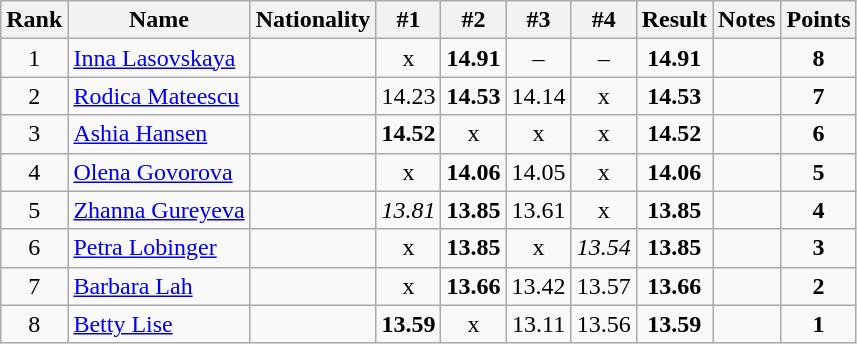<table class="wikitable sortable" style="text-align:center">
<tr>
<th>Rank</th>
<th>Name</th>
<th>Nationality</th>
<th>#1</th>
<th>#2</th>
<th>#3</th>
<th>#4</th>
<th>Result</th>
<th>Notes</th>
<th>Points</th>
</tr>
<tr>
<td>1</td>
<td align=left><a href='#'>Inna Lasovskaya</a></td>
<td align=left></td>
<td>x</td>
<td><strong>14.91</strong></td>
<td>–</td>
<td>–</td>
<td><strong>14.91</strong></td>
<td></td>
<td><strong>8</strong></td>
</tr>
<tr>
<td>2</td>
<td align=left><a href='#'>Rodica Mateescu</a></td>
<td align=left></td>
<td>14.23</td>
<td><strong>14.53</strong></td>
<td>14.14</td>
<td>x</td>
<td><strong>14.53</strong></td>
<td></td>
<td><strong>7</strong></td>
</tr>
<tr>
<td>3</td>
<td align=left><a href='#'>Ashia Hansen</a></td>
<td align=left></td>
<td><strong>14.52</strong></td>
<td>x</td>
<td>x</td>
<td>x</td>
<td><strong>14.52</strong></td>
<td></td>
<td><strong>6</strong></td>
</tr>
<tr>
<td>4</td>
<td align=left><a href='#'>Olena Govorova</a></td>
<td align=left></td>
<td>x</td>
<td><strong>14.06</strong></td>
<td>14.05</td>
<td>x</td>
<td><strong>14.06</strong></td>
<td></td>
<td><strong>5</strong></td>
</tr>
<tr>
<td>5</td>
<td align=left><a href='#'>Zhanna Gureyeva</a></td>
<td align=left></td>
<td><em>13.81</em></td>
<td><strong>13.85</strong></td>
<td>13.61</td>
<td>x</td>
<td><strong>13.85</strong></td>
<td></td>
<td><strong>4</strong></td>
</tr>
<tr>
<td>6</td>
<td align=left><a href='#'>Petra Lobinger</a></td>
<td align=left></td>
<td>x</td>
<td><strong>13.85</strong></td>
<td>x</td>
<td><em>13.54</em></td>
<td><strong>13.85</strong></td>
<td></td>
<td><strong>3</strong></td>
</tr>
<tr>
<td>7</td>
<td align=left><a href='#'>Barbara Lah</a></td>
<td align=left></td>
<td>x</td>
<td><strong>13.66</strong></td>
<td>13.42</td>
<td>13.57</td>
<td><strong>13.66</strong></td>
<td></td>
<td><strong>2</strong></td>
</tr>
<tr>
<td>8</td>
<td align=left><a href='#'>Betty Lise</a></td>
<td align=left></td>
<td><strong>13.59</strong></td>
<td>x</td>
<td>13.11</td>
<td>13.56</td>
<td><strong>13.59</strong></td>
<td></td>
<td><strong>1</strong></td>
</tr>
</table>
